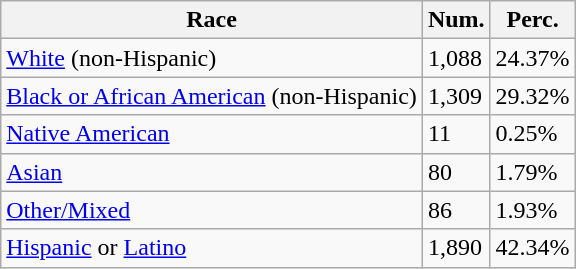<table class="wikitable">
<tr>
<th>Race</th>
<th>Num.</th>
<th>Perc.</th>
</tr>
<tr>
<td><a href='#'>White</a> (non-Hispanic)</td>
<td>1,088</td>
<td>24.37%</td>
</tr>
<tr>
<td><a href='#'>Black or African American</a> (non-Hispanic)</td>
<td>1,309</td>
<td>29.32%</td>
</tr>
<tr>
<td><a href='#'>Native American</a></td>
<td>11</td>
<td>0.25%</td>
</tr>
<tr>
<td><a href='#'>Asian</a></td>
<td>80</td>
<td>1.79%</td>
</tr>
<tr>
<td><a href='#'>Other/Mixed</a></td>
<td>86</td>
<td>1.93%</td>
</tr>
<tr>
<td><a href='#'>Hispanic</a> or <a href='#'>Latino</a></td>
<td>1,890</td>
<td>42.34%</td>
</tr>
</table>
